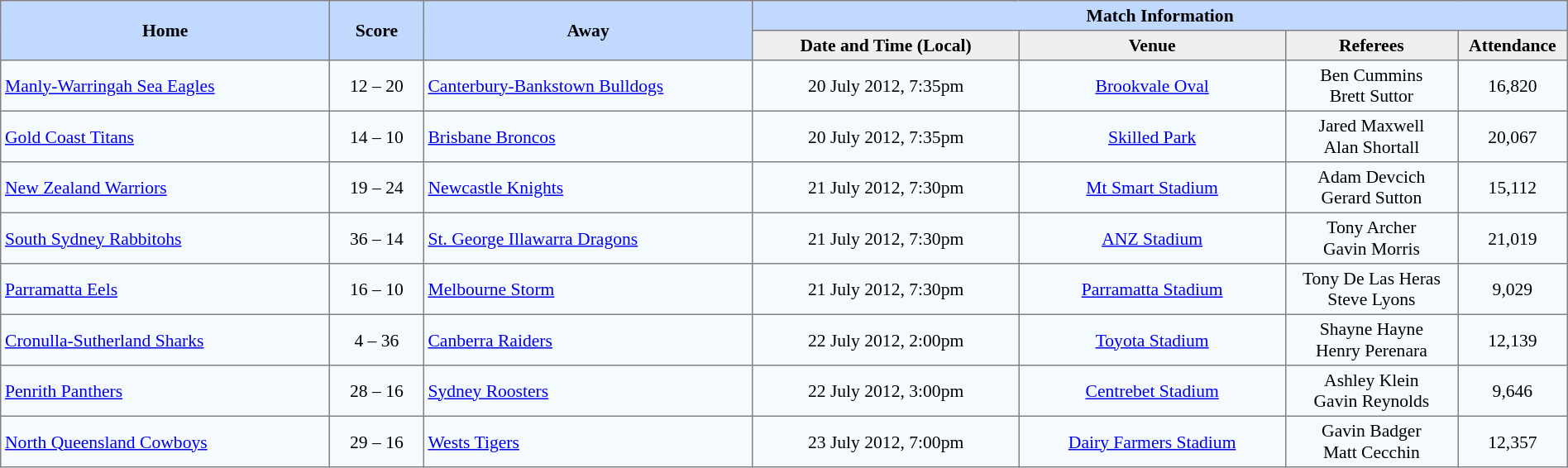<table border="1" cellpadding="3" cellspacing="0" style="border-collapse:collapse; font-size:90%; width:100%;">
<tr style="background:#c1d8ff;">
<th rowspan="2" style="width:21%;">Home</th>
<th rowspan="2" style="width:6%;">Score</th>
<th rowspan="2" style="width:21%;">Away</th>
<th colspan=6>Match Information</th>
</tr>
<tr style="background:#efefef;">
<th width=17%>Date and Time (Local)</th>
<th width=17%>Venue</th>
<th width=11%>Referees</th>
<th width=7%>Attendance</th>
</tr>
<tr style="text-align:center; background:#f5faff;">
<td align=left> <a href='#'>Manly-Warringah Sea Eagles</a></td>
<td>12 – 20</td>
<td align=left> <a href='#'>Canterbury-Bankstown Bulldogs</a></td>
<td>20 July 2012, 7:35pm</td>
<td><a href='#'>Brookvale Oval</a></td>
<td>Ben Cummins <br> Brett Suttor</td>
<td>16,820</td>
</tr>
<tr style="text-align:center; background:#f5faff;">
<td align=left> <a href='#'>Gold Coast Titans</a></td>
<td>14 – 10</td>
<td align=left> <a href='#'>Brisbane Broncos</a></td>
<td>20 July 2012, 7:35pm</td>
<td><a href='#'>Skilled Park</a></td>
<td>Jared Maxwell <br> Alan Shortall</td>
<td>20,067</td>
</tr>
<tr style="text-align:center; background:#f5faff;">
<td align=left> <a href='#'>New Zealand Warriors</a></td>
<td>19 – 24</td>
<td align=left> <a href='#'>Newcastle Knights</a></td>
<td>21 July 2012, 7:30pm</td>
<td><a href='#'>Mt Smart Stadium</a></td>
<td>Adam Devcich <br> Gerard Sutton</td>
<td>15,112</td>
</tr>
<tr style="text-align:center; background:#f5faff;">
<td align=left> <a href='#'>South Sydney Rabbitohs</a></td>
<td>36 – 14</td>
<td align=left> <a href='#'>St. George Illawarra Dragons</a></td>
<td>21 July 2012, 7:30pm</td>
<td><a href='#'>ANZ Stadium</a></td>
<td>Tony Archer <br> Gavin Morris</td>
<td>21,019</td>
</tr>
<tr style="text-align:center; background:#f5faff;">
<td align=left> <a href='#'>Parramatta Eels</a></td>
<td>16 – 10</td>
<td align=left> <a href='#'>Melbourne Storm</a></td>
<td>21 July 2012, 7:30pm</td>
<td><a href='#'>Parramatta Stadium</a></td>
<td>Tony De Las Heras <br> Steve Lyons</td>
<td>9,029</td>
</tr>
<tr style="text-align:center; background:#f5faff;">
<td align=left> <a href='#'>Cronulla-Sutherland Sharks</a></td>
<td>4 – 36</td>
<td align=left> <a href='#'>Canberra Raiders</a></td>
<td>22 July 2012, 2:00pm</td>
<td><a href='#'>Toyota Stadium</a></td>
<td>Shayne Hayne <br> Henry Perenara</td>
<td>12,139</td>
</tr>
<tr style="text-align:center; background:#f5faff;">
<td align=left> <a href='#'>Penrith Panthers</a></td>
<td>28 – 16</td>
<td align=left> <a href='#'>Sydney Roosters</a></td>
<td>22 July 2012, 3:00pm</td>
<td><a href='#'>Centrebet Stadium</a></td>
<td>Ashley Klein <br> Gavin Reynolds</td>
<td>9,646</td>
</tr>
<tr style="text-align:center; background:#f5faff;">
<td align=left> <a href='#'>North Queensland Cowboys</a></td>
<td>29 – 16</td>
<td align=left> <a href='#'>Wests Tigers</a></td>
<td>23 July 2012, 7:00pm</td>
<td><a href='#'>Dairy Farmers Stadium</a></td>
<td>Gavin Badger <br> Matt Cecchin</td>
<td>12,357</td>
</tr>
</table>
